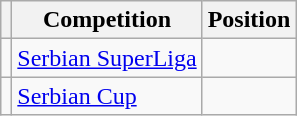<table class="wikitable">
<tr>
<th></th>
<th>Competition</th>
<th>Position</th>
</tr>
<tr>
<td></td>
<td><a href='#'>Serbian SuperLiga</a></td>
<td></td>
</tr>
<tr>
<td></td>
<td><a href='#'>Serbian Cup</a></td>
<td></td>
</tr>
</table>
